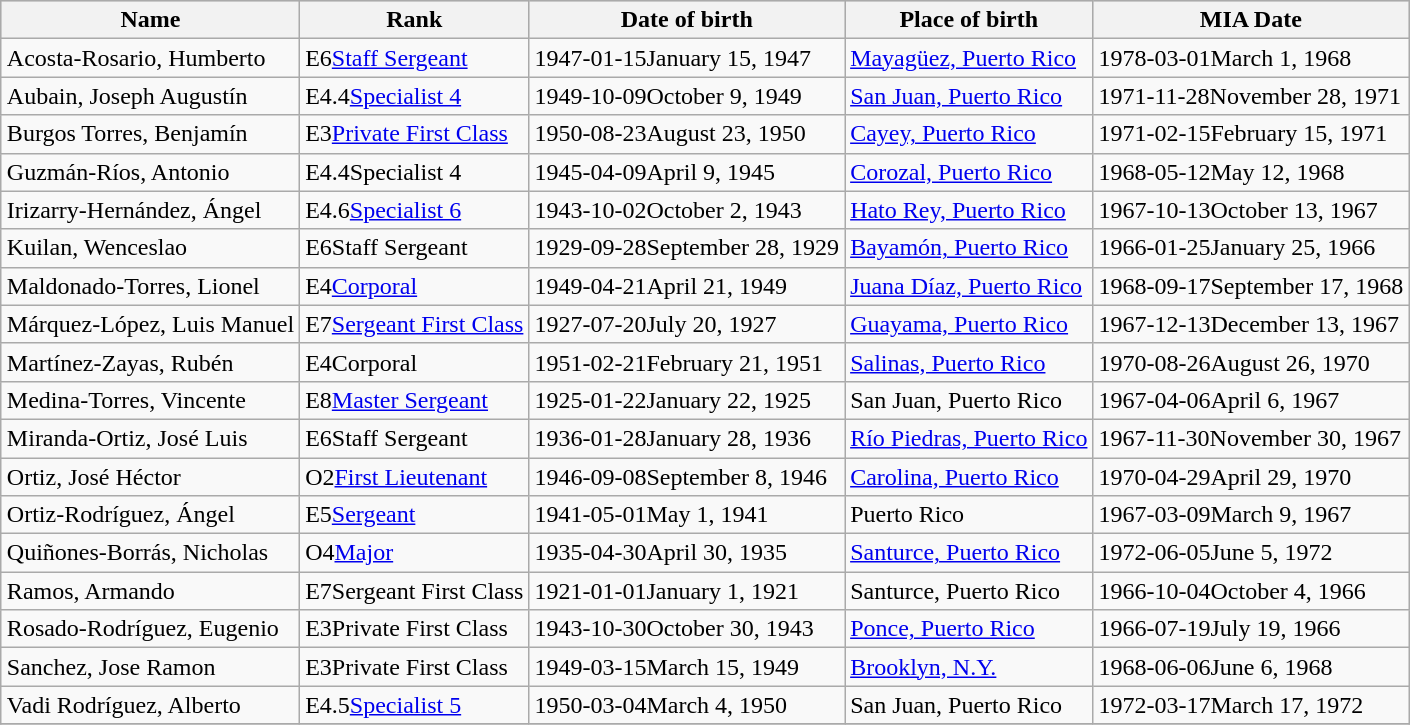<table class="wikitable sortable" style="margin:1em auto; text-align:left">
<tr bgcolor="#CCCCCC">
<th>Name</th>
<th>Rank</th>
<th>Date of birth</th>
<th>Place of birth</th>
<th>MIA Date</th>
</tr>
<tr>
<td>Acosta-Rosario, Humberto</td>
<td><span>E6</span><a href='#'>Staff Sergeant</a></td>
<td><span>1947-01-15</span>January 15, 1947</td>
<td><a href='#'>Mayagüez, Puerto Rico</a></td>
<td><span>1978-03-01</span>March 1, 1968</td>
</tr>
<tr>
<td>Aubain, Joseph Augustín</td>
<td><span>E4.4</span><a href='#'>Specialist 4</a></td>
<td><span>1949-10-09</span>October 9, 1949</td>
<td><a href='#'>San Juan, Puerto Rico</a></td>
<td><span>1971-11-28</span>November 28, 1971</td>
</tr>
<tr>
<td>Burgos Torres, Benjamín</td>
<td><span>E3</span><a href='#'>Private First Class</a></td>
<td><span>1950-08-23</span>August 23, 1950</td>
<td><a href='#'>Cayey, Puerto Rico</a></td>
<td><span>1971-02-15</span>February 15, 1971</td>
</tr>
<tr>
<td>Guzmán-Ríos, Antonio</td>
<td><span>E4.4</span>Specialist 4</td>
<td><span>1945-04-09</span>April 9, 1945</td>
<td><a href='#'>Corozal, Puerto Rico</a></td>
<td><span>1968-05-12</span>May 12, 1968</td>
</tr>
<tr>
<td>Irizarry-Hernández, Ángel</td>
<td><span>E4.6</span><a href='#'>Specialist 6</a></td>
<td><span>1943-10-02</span>October 2, 1943</td>
<td><a href='#'>Hato Rey, Puerto Rico</a></td>
<td><span>1967-10-13</span>October 13, 1967</td>
</tr>
<tr>
<td>Kuilan, Wenceslao</td>
<td><span>E6</span>Staff Sergeant</td>
<td><span>1929-09-28</span>September 28, 1929</td>
<td><a href='#'>Bayamón, Puerto Rico</a></td>
<td><span>1966-01-25</span>January 25, 1966</td>
</tr>
<tr>
<td>Maldonado-Torres, Lionel</td>
<td><span>E4</span><a href='#'>Corporal</a></td>
<td><span>1949-04-21</span>April 21, 1949</td>
<td><a href='#'>Juana Díaz, Puerto Rico</a></td>
<td><span>1968-09-17</span>September 17, 1968</td>
</tr>
<tr>
<td>Márquez-López, Luis Manuel</td>
<td><span>E7</span><a href='#'>Sergeant First Class</a></td>
<td><span>1927-07-20</span>July 20, 1927</td>
<td><a href='#'>Guayama, Puerto Rico</a></td>
<td><span>1967-12-13</span>December 13, 1967</td>
</tr>
<tr>
<td>Martínez-Zayas, Rubén</td>
<td><span>E4</span>Corporal</td>
<td><span>1951-02-21</span>February 21, 1951</td>
<td><a href='#'>Salinas, Puerto Rico</a></td>
<td><span>1970-08-26</span>August 26, 1970</td>
</tr>
<tr>
<td>Medina-Torres, Vincente</td>
<td><span>E8</span><a href='#'>Master Sergeant</a></td>
<td><span>1925-01-22</span>January 22, 1925</td>
<td>San Juan, Puerto Rico</td>
<td><span>1967-04-06</span>April 6, 1967</td>
</tr>
<tr>
<td>Miranda-Ortiz, José Luis</td>
<td><span>E6</span>Staff Sergeant</td>
<td><span>1936-01-28</span>January 28, 1936</td>
<td><a href='#'>Río Piedras, Puerto Rico</a></td>
<td><span>1967-11-30</span>November 30, 1967</td>
</tr>
<tr>
<td>Ortiz, José Héctor</td>
<td><span>O2</span><a href='#'>First Lieutenant</a></td>
<td><span>1946-09-08</span>September 8, 1946</td>
<td><a href='#'>Carolina, Puerto Rico</a></td>
<td><span>1970-04-29</span>April 29, 1970</td>
</tr>
<tr>
<td>Ortiz-Rodríguez, Ángel</td>
<td><span>E5</span><a href='#'>Sergeant</a></td>
<td><span>1941-05-01</span>May 1, 1941</td>
<td>Puerto Rico</td>
<td><span>1967-03-09</span>March 9, 1967</td>
</tr>
<tr>
<td>Quiñones-Borrás, Nicholas</td>
<td><span>O4</span><a href='#'>Major</a></td>
<td><span>1935-04-30</span>April 30, 1935</td>
<td><a href='#'>Santurce, Puerto Rico</a></td>
<td><span>1972-06-05</span>June 5, 1972</td>
</tr>
<tr>
<td>Ramos, Armando</td>
<td><span>E7</span>Sergeant First Class</td>
<td><span>1921-01-01</span>January 1, 1921</td>
<td>Santurce, Puerto Rico</td>
<td><span>1966-10-04</span>October 4, 1966</td>
</tr>
<tr>
<td>Rosado-Rodríguez, Eugenio</td>
<td><span>E3</span>Private First Class</td>
<td><span>1943-10-30</span>October 30, 1943</td>
<td><a href='#'>Ponce, Puerto Rico</a></td>
<td><span>1966-07-19</span>July 19, 1966</td>
</tr>
<tr>
<td>Sanchez, Jose Ramon</td>
<td><span>E3</span>Private First Class</td>
<td><span>1949-03-15</span>March 15, 1949</td>
<td><a href='#'>Brooklyn, N.Y.</a></td>
<td><span>1968-06-06</span>June 6, 1968</td>
</tr>
<tr>
<td>Vadi Rodríguez, Alberto</td>
<td><span>E4.5</span><a href='#'>Specialist 5</a></td>
<td><span>1950-03-04</span>March 4, 1950</td>
<td>San Juan, Puerto Rico</td>
<td><span>1972-03-17</span>March 17, 1972</td>
</tr>
<tr>
</tr>
</table>
